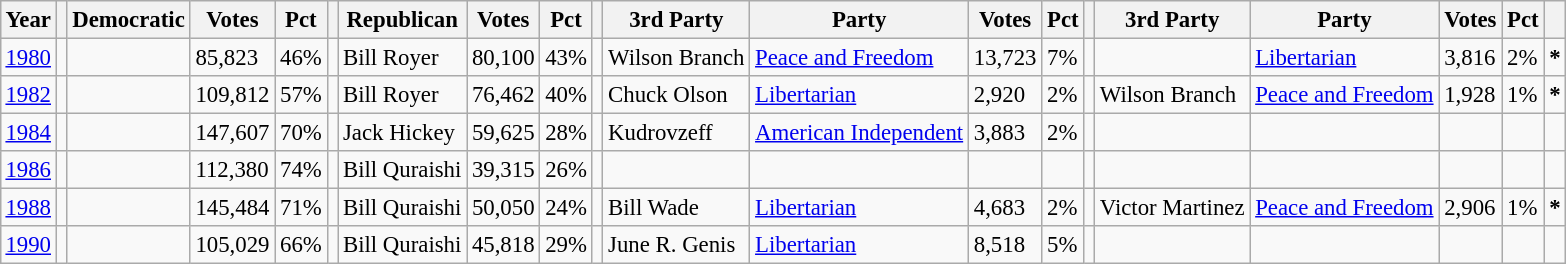<table class="wikitable" style="margin:0.5em ; font-size:95%">
<tr>
<th>Year</th>
<th></th>
<th>Democratic</th>
<th>Votes</th>
<th>Pct</th>
<th></th>
<th>Republican</th>
<th>Votes</th>
<th>Pct</th>
<th></th>
<th>3rd Party</th>
<th>Party</th>
<th>Votes</th>
<th>Pct</th>
<th></th>
<th>3rd Party</th>
<th>Party</th>
<th>Votes</th>
<th>Pct</th>
<th></th>
</tr>
<tr>
<td><a href='#'>1980</a></td>
<td></td>
<td></td>
<td>85,823</td>
<td>46%</td>
<td></td>
<td>Bill Royer</td>
<td>80,100</td>
<td>43%</td>
<td></td>
<td>Wilson Branch</td>
<td><a href='#'>Peace and Freedom</a></td>
<td>13,723</td>
<td>7%</td>
<td></td>
<td> </td>
<td><a href='#'>Libertarian</a></td>
<td>3,816</td>
<td>2%</td>
<td><strong>*</strong></td>
</tr>
<tr>
<td><a href='#'>1982</a></td>
<td></td>
<td></td>
<td>109,812</td>
<td>57%</td>
<td></td>
<td>Bill Royer</td>
<td>76,462</td>
<td>40%</td>
<td></td>
<td>Chuck Olson</td>
<td><a href='#'>Libertarian</a></td>
<td>2,920</td>
<td>2%</td>
<td></td>
<td>Wilson Branch</td>
<td><a href='#'>Peace and Freedom</a></td>
<td>1,928</td>
<td>1%</td>
<td><strong>*</strong></td>
</tr>
<tr>
<td><a href='#'>1984</a></td>
<td></td>
<td></td>
<td>147,607</td>
<td>70%</td>
<td></td>
<td>Jack Hickey</td>
<td>59,625</td>
<td>28%</td>
<td></td>
<td> Kudrovzeff</td>
<td><a href='#'>American Independent</a></td>
<td>3,883</td>
<td>2%</td>
<td></td>
<td></td>
<td></td>
<td></td>
<td></td>
<td></td>
</tr>
<tr>
<td><a href='#'>1986</a></td>
<td></td>
<td></td>
<td>112,380</td>
<td>74%</td>
<td></td>
<td>Bill Quraishi</td>
<td>39,315</td>
<td>26%</td>
<td></td>
<td></td>
<td></td>
<td></td>
<td></td>
<td></td>
<td></td>
<td></td>
<td></td>
<td></td>
<td></td>
</tr>
<tr>
<td><a href='#'>1988</a></td>
<td></td>
<td></td>
<td>145,484</td>
<td>71%</td>
<td></td>
<td>Bill Quraishi</td>
<td>50,050</td>
<td>24%</td>
<td></td>
<td>Bill Wade</td>
<td><a href='#'>Libertarian</a></td>
<td>4,683</td>
<td>2%</td>
<td></td>
<td>Victor Martinez</td>
<td><a href='#'>Peace and Freedom</a></td>
<td>2,906</td>
<td>1%</td>
<td><strong>*</strong></td>
</tr>
<tr>
<td><a href='#'>1990</a></td>
<td></td>
<td></td>
<td>105,029</td>
<td>66%</td>
<td></td>
<td>Bill Quraishi</td>
<td>45,818</td>
<td>29%</td>
<td></td>
<td>June R. Genis</td>
<td><a href='#'>Libertarian</a></td>
<td>8,518</td>
<td>5%</td>
<td></td>
<td></td>
<td></td>
<td></td>
<td></td>
<td></td>
</tr>
</table>
